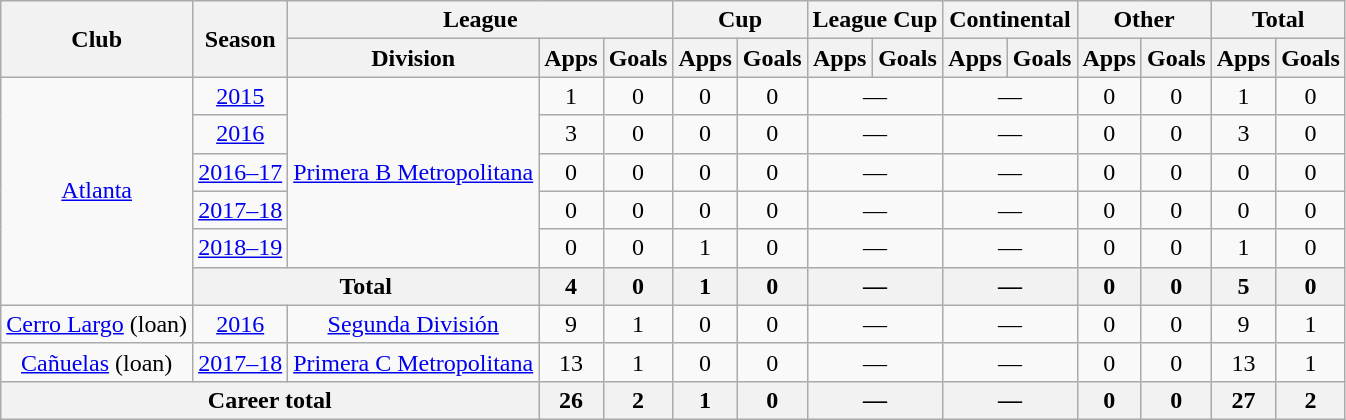<table class="wikitable" style="text-align:center">
<tr>
<th rowspan="2">Club</th>
<th rowspan="2">Season</th>
<th colspan="3">League</th>
<th colspan="2">Cup</th>
<th colspan="2">League Cup</th>
<th colspan="2">Continental</th>
<th colspan="2">Other</th>
<th colspan="2">Total</th>
</tr>
<tr>
<th>Division</th>
<th>Apps</th>
<th>Goals</th>
<th>Apps</th>
<th>Goals</th>
<th>Apps</th>
<th>Goals</th>
<th>Apps</th>
<th>Goals</th>
<th>Apps</th>
<th>Goals</th>
<th>Apps</th>
<th>Goals</th>
</tr>
<tr>
<td rowspan="6"><a href='#'>Atlanta</a></td>
<td><a href='#'>2015</a></td>
<td rowspan="5"><a href='#'>Primera B Metropolitana</a></td>
<td>1</td>
<td>0</td>
<td>0</td>
<td>0</td>
<td colspan="2">—</td>
<td colspan="2">—</td>
<td>0</td>
<td>0</td>
<td>1</td>
<td>0</td>
</tr>
<tr>
<td><a href='#'>2016</a></td>
<td>3</td>
<td>0</td>
<td>0</td>
<td>0</td>
<td colspan="2">—</td>
<td colspan="2">—</td>
<td>0</td>
<td>0</td>
<td>3</td>
<td>0</td>
</tr>
<tr>
<td><a href='#'>2016–17</a></td>
<td>0</td>
<td>0</td>
<td>0</td>
<td>0</td>
<td colspan="2">—</td>
<td colspan="2">—</td>
<td>0</td>
<td>0</td>
<td>0</td>
<td>0</td>
</tr>
<tr>
<td><a href='#'>2017–18</a></td>
<td>0</td>
<td>0</td>
<td>0</td>
<td>0</td>
<td colspan="2">—</td>
<td colspan="2">—</td>
<td>0</td>
<td>0</td>
<td>0</td>
<td>0</td>
</tr>
<tr>
<td><a href='#'>2018–19</a></td>
<td>0</td>
<td>0</td>
<td>1</td>
<td>0</td>
<td colspan="2">—</td>
<td colspan="2">—</td>
<td>0</td>
<td>0</td>
<td>1</td>
<td>0</td>
</tr>
<tr>
<th colspan="2">Total</th>
<th>4</th>
<th>0</th>
<th>1</th>
<th>0</th>
<th colspan="2">—</th>
<th colspan="2">—</th>
<th>0</th>
<th>0</th>
<th>5</th>
<th>0</th>
</tr>
<tr>
<td rowspan="1"><a href='#'>Cerro Largo</a> (loan)</td>
<td><a href='#'>2016</a></td>
<td rowspan="1"><a href='#'>Segunda División</a></td>
<td>9</td>
<td>1</td>
<td>0</td>
<td>0</td>
<td colspan="2">—</td>
<td colspan="2">—</td>
<td>0</td>
<td>0</td>
<td>9</td>
<td>1</td>
</tr>
<tr>
<td rowspan="1"><a href='#'>Cañuelas</a> (loan)</td>
<td><a href='#'>2017–18</a></td>
<td rowspan="1"><a href='#'>Primera C Metropolitana</a></td>
<td>13</td>
<td>1</td>
<td>0</td>
<td>0</td>
<td colspan="2">—</td>
<td colspan="2">—</td>
<td>0</td>
<td>0</td>
<td>13</td>
<td>1</td>
</tr>
<tr>
<th colspan="3">Career total</th>
<th>26</th>
<th>2</th>
<th>1</th>
<th>0</th>
<th colspan="2">—</th>
<th colspan="2">—</th>
<th>0</th>
<th>0</th>
<th>27</th>
<th>2</th>
</tr>
</table>
